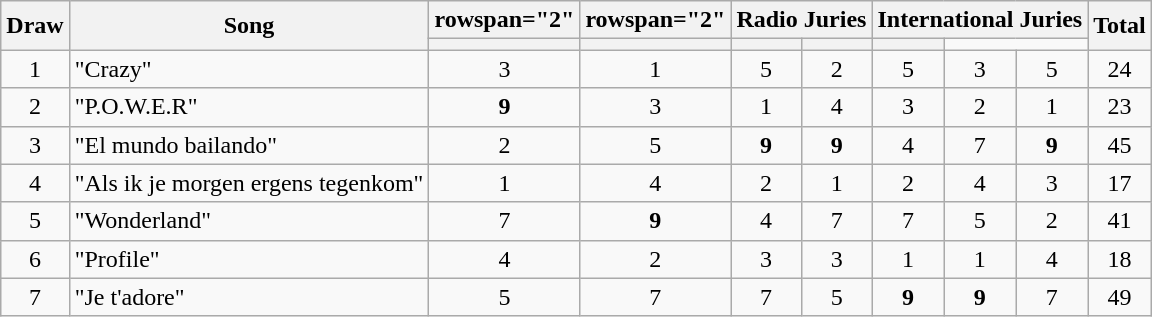<table class="wikitable collapsible" style="margin: 1em auto 1em auto; text-align:center;">
<tr>
<th rowspan="2">Draw</th>
<th rowspan="2">Song</th>
<th>rowspan="2" </th>
<th>rowspan="2" </th>
<th colspan="2">Radio Juries</th>
<th colspan="3">International Juries</th>
<th rowspan="2">Total</th>
</tr>
<tr>
<th></th>
<th></th>
<th></th>
<th></th>
<th></th>
</tr>
<tr>
<td>1</td>
<td align="left">"Crazy"</td>
<td>3</td>
<td>1</td>
<td>5</td>
<td>2</td>
<td>5</td>
<td>3</td>
<td>5</td>
<td>24</td>
</tr>
<tr>
<td>2</td>
<td align="left">"P.O.W.E.R"</td>
<td><strong>9</strong></td>
<td>3</td>
<td>1</td>
<td>4</td>
<td>3</td>
<td>2</td>
<td>1</td>
<td>23</td>
</tr>
<tr>
<td>3</td>
<td align="left">"El mundo bailando"</td>
<td>2</td>
<td>5</td>
<td><strong>9</strong></td>
<td><strong>9</strong></td>
<td>4</td>
<td>7</td>
<td><strong>9</strong></td>
<td>45</td>
</tr>
<tr>
<td>4</td>
<td align="left">"Als ik je morgen ergens tegenkom"</td>
<td>1</td>
<td>4</td>
<td>2</td>
<td>1</td>
<td>2</td>
<td>4</td>
<td>3</td>
<td>17</td>
</tr>
<tr>
<td>5</td>
<td align="left">"Wonderland"</td>
<td>7</td>
<td><strong>9</strong></td>
<td>4</td>
<td>7</td>
<td>7</td>
<td>5</td>
<td>2</td>
<td>41</td>
</tr>
<tr>
<td>6</td>
<td align="left">"Profile"</td>
<td>4</td>
<td>2</td>
<td>3</td>
<td>3</td>
<td>1</td>
<td>1</td>
<td>4</td>
<td>18</td>
</tr>
<tr>
<td>7</td>
<td align="left">"Je t'adore"</td>
<td>5</td>
<td>7</td>
<td>7</td>
<td>5</td>
<td><strong>9</strong></td>
<td><strong>9</strong></td>
<td>7</td>
<td>49</td>
</tr>
</table>
